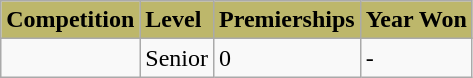<table class="wikitable">
<tr style="background:#bdb76b;">
<td><strong>Competition</strong></td>
<td><strong>Level</strong></td>
<td><strong>Premierships</strong></td>
<td><strong>Year Won</strong></td>
</tr>
<tr>
<td><strong></strong></td>
<td>Senior</td>
<td>0</td>
<td>-</td>
</tr>
</table>
